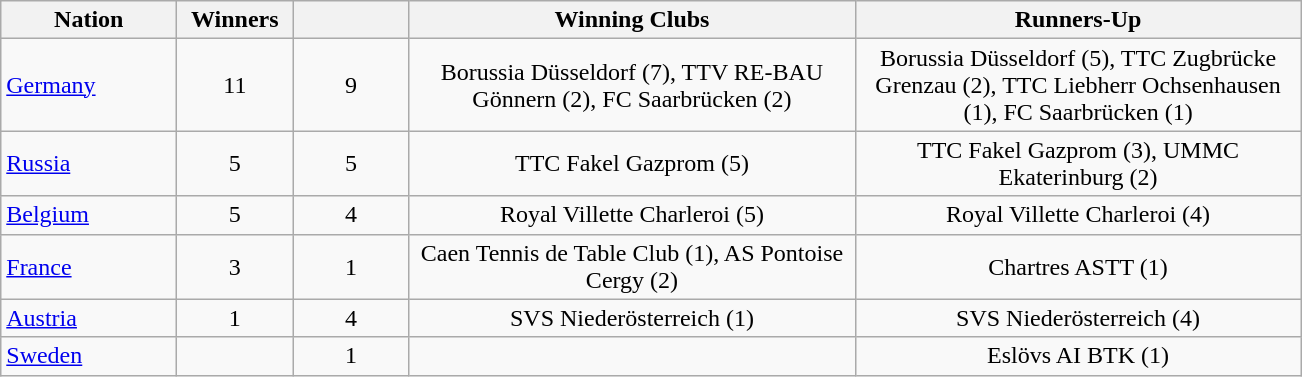<table class="wikitable sortable" style="text-align: center;">
<tr>
<th width=110>Nation</th>
<th width=70>Winners</th>
<th width=70></th>
<th width=290>Winning Clubs</th>
<th width=290>Runners-Up</th>
</tr>
<tr>
<td align=left> <a href='#'>Germany</a></td>
<td>11</td>
<td>9</td>
<td>Borussia Düsseldorf (7), TTV RE-BAU Gönnern (2), FC Saarbrücken (2)</td>
<td>Borussia Düsseldorf (5), TTC Zugbrücke Grenzau (2), TTC Liebherr Ochsenhausen (1), FC Saarbrücken (1)</td>
</tr>
<tr>
<td align=left> <a href='#'>Russia</a></td>
<td>5</td>
<td>5</td>
<td>TTC Fakel Gazprom (5)</td>
<td>TTC Fakel Gazprom (3), UMMC Ekaterinburg (2)</td>
</tr>
<tr>
<td align=left> <a href='#'>Belgium</a></td>
<td>5</td>
<td>4</td>
<td>Royal Villette Charleroi (5)</td>
<td>Royal Villette Charleroi (4)</td>
</tr>
<tr>
<td align=left> <a href='#'>France</a></td>
<td>3</td>
<td>1</td>
<td>Caen Tennis de Table Club (1), AS Pontoise Cergy (2)</td>
<td>Chartres ASTT (1)</td>
</tr>
<tr>
<td align=left> <a href='#'>Austria</a></td>
<td>1</td>
<td>4</td>
<td>SVS Niederösterreich (1)</td>
<td>SVS Niederösterreich (4)</td>
</tr>
<tr>
<td align=left> <a href='#'>Sweden</a></td>
<td></td>
<td>1</td>
<td></td>
<td>Eslövs AI BTK (1)</td>
</tr>
</table>
